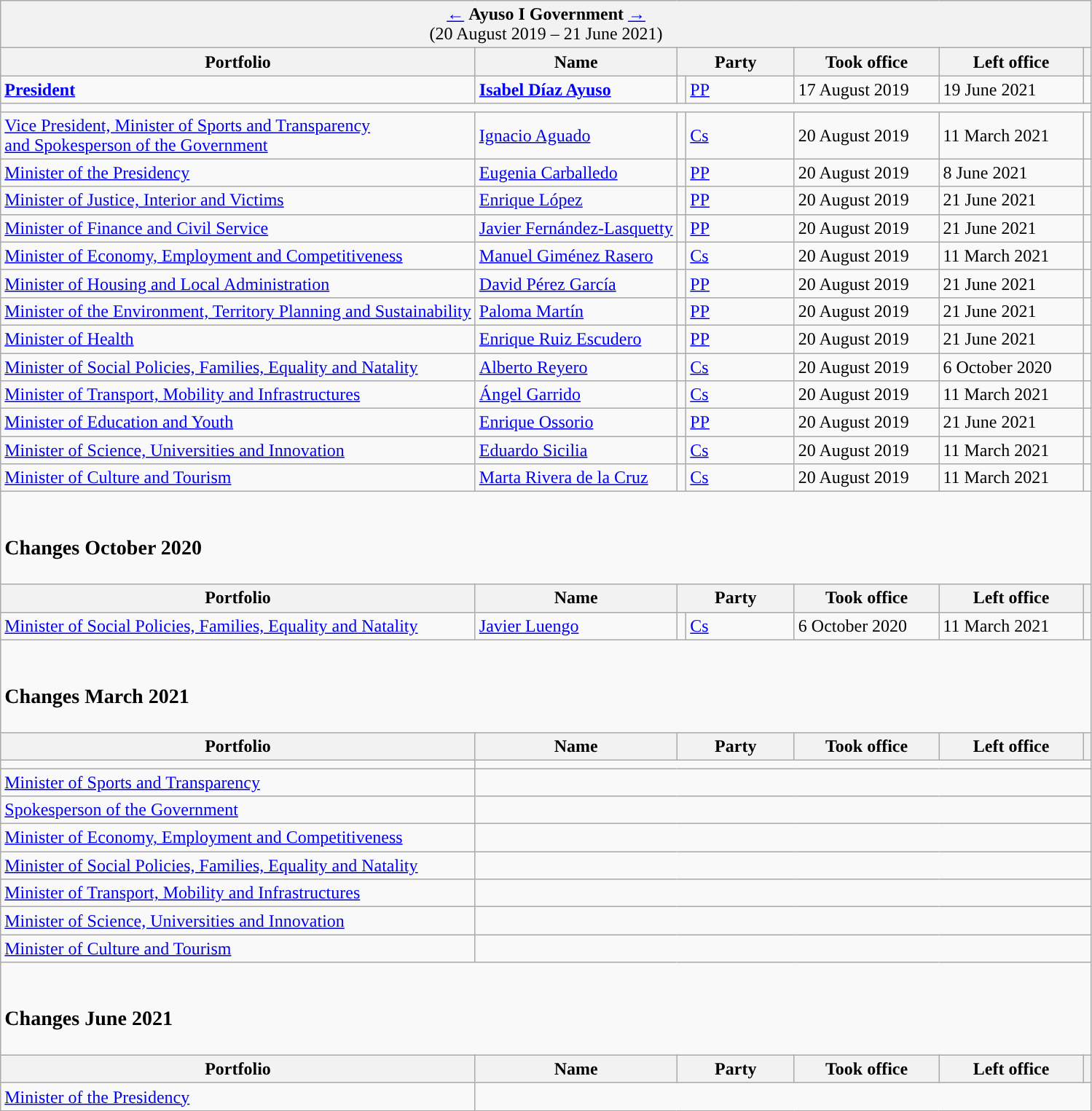<table class="wikitable">
<tr>
<td colspan="7" bgcolor="#F2F2F2" align="center"><a href='#'>←</a> <strong>Ayuso I Government</strong> <a href='#'>→</a><br>(20 August 2019 – 21 June 2021)</td>
</tr>
<tr>
<th>Portfolio</th>
<th>Name</th>
<th width="100px" colspan="2">Party</th>
<th width="125px">Took office</th>
<th width="125px">Left office</th>
<th></th>
</tr>
<tr>
<td><strong><a href='#'>President</a></strong></td>
<td><strong><a href='#'>Isabel Díaz Ayuso</a></strong></td>
<td width="1" style="background-color:"></td>
<td><a href='#'>PP</a></td>
<td>17 August 2019</td>
<td>19 June 2021</td>
<td align="center"></td>
</tr>
<tr>
<td colspan="7"></td>
</tr>
<tr>
<td><a href='#'>Vice President, Minister of Sports and Transparency<br>and Spokesperson of the Government</a></td>
<td><a href='#'>Ignacio Aguado</a></td>
<td style="background-color:"></td>
<td><a href='#'>Cs</a></td>
<td>20 August 2019</td>
<td>11 March 2021</td>
<td align="center"></td>
</tr>
<tr>
<td><a href='#'>Minister of the Presidency</a></td>
<td><a href='#'>Eugenia Carballedo</a></td>
<td style="background-color:"></td>
<td><a href='#'>PP</a></td>
<td>20 August 2019</td>
<td>8 June 2021</td>
<td align="center"></td>
</tr>
<tr>
<td><a href='#'>Minister of Justice, Interior and Victims</a></td>
<td><a href='#'>Enrique López</a></td>
<td style="background-color:"></td>
<td><a href='#'>PP</a> </td>
<td>20 August 2019</td>
<td>21 June 2021</td>
<td align="center"></td>
</tr>
<tr>
<td><a href='#'>Minister of Finance and Civil Service</a></td>
<td><a href='#'>Javier Fernández-Lasquetty</a></td>
<td style="background-color:"></td>
<td><a href='#'>PP</a></td>
<td>20 August 2019</td>
<td>21 June 2021</td>
<td align="center"></td>
</tr>
<tr>
<td><a href='#'>Minister of Economy, Employment and Competitiveness</a></td>
<td><a href='#'>Manuel Giménez Rasero</a></td>
<td style="background-color:"></td>
<td><a href='#'>Cs</a> </td>
<td>20 August 2019</td>
<td>11 March 2021</td>
<td align="center"></td>
</tr>
<tr>
<td><a href='#'>Minister of Housing and Local Administration</a></td>
<td><a href='#'>David Pérez García</a></td>
<td style="background-color:"></td>
<td><a href='#'>PP</a></td>
<td>20 August 2019</td>
<td>21 June 2021</td>
<td align="center"></td>
</tr>
<tr>
<td><a href='#'>Minister of the Environment, Territory Planning and Sustainability</a></td>
<td><a href='#'>Paloma Martín</a></td>
<td style="background-color:"></td>
<td><a href='#'>PP</a></td>
<td>20 August 2019</td>
<td>21 June 2021</td>
<td align="center"></td>
</tr>
<tr>
<td><a href='#'>Minister of Health</a></td>
<td><a href='#'>Enrique Ruiz Escudero</a></td>
<td style="background-color:"></td>
<td><a href='#'>PP</a></td>
<td>20 August 2019</td>
<td>21 June 2021</td>
<td align="center"></td>
</tr>
<tr>
<td><a href='#'>Minister of Social Policies, Families, Equality and Natality</a></td>
<td><a href='#'>Alberto Reyero</a></td>
<td style="background-color:"></td>
<td><a href='#'>Cs</a></td>
<td>20 August 2019</td>
<td>6 October 2020</td>
<td align="center"></td>
</tr>
<tr>
<td><a href='#'>Minister of Transport, Mobility and Infrastructures</a></td>
<td><a href='#'>Ángel Garrido</a></td>
<td style="background-color:"></td>
<td><a href='#'>Cs</a></td>
<td>20 August 2019</td>
<td>11 March 2021</td>
<td align="center"></td>
</tr>
<tr>
<td><a href='#'>Minister of Education and Youth</a></td>
<td><a href='#'>Enrique Ossorio</a></td>
<td style="background-color:"></td>
<td><a href='#'>PP</a></td>
<td>20 August 2019</td>
<td>21 June 2021</td>
<td align="center"></td>
</tr>
<tr>
<td><a href='#'>Minister of Science, Universities and Innovation</a></td>
<td><a href='#'>Eduardo Sicilia</a></td>
<td style="background-color:"></td>
<td><a href='#'>Cs</a> </td>
<td>20 August 2019</td>
<td>11 March 2021</td>
<td align="center"></td>
</tr>
<tr>
<td><a href='#'>Minister of Culture and Tourism</a></td>
<td><a href='#'>Marta Rivera de la Cruz</a></td>
<td style="background-color:"></td>
<td><a href='#'>Cs</a></td>
<td>20 August 2019</td>
<td>11 March 2021</td>
<td align="center"></td>
</tr>
<tr>
<td colspan="7"><br><h3>Changes October 2020</h3></td>
</tr>
<tr>
<th>Portfolio</th>
<th>Name</th>
<th colspan="2">Party</th>
<th>Took office</th>
<th>Left office</th>
<th></th>
</tr>
<tr>
<td><a href='#'>Minister of Social Policies, Families, Equality and Natality</a></td>
<td><a href='#'>Javier Luengo</a></td>
<td style="background-color:"></td>
<td><a href='#'>Cs</a></td>
<td>6 October 2020</td>
<td>11 March 2021</td>
<td align="center"></td>
</tr>
<tr>
<td colspan="7"><br><h3>Changes March 2021</h3></td>
</tr>
<tr>
<th>Portfolio</th>
<th>Name</th>
<th colspan="2">Party</th>
<th>Took office</th>
<th>Left office</th>
<th></th>
</tr>
<tr>
<td></td>
<td colspan="6"></td>
</tr>
<tr>
<td><a href='#'>Minister of Sports and Transparency</a></td>
<td colspan="6"></td>
</tr>
<tr>
<td><a href='#'>Spokesperson of the Government</a></td>
<td colspan="6"></td>
</tr>
<tr>
<td><a href='#'>Minister of Economy, Employment and Competitiveness</a></td>
<td colspan="6"></td>
</tr>
<tr>
<td><a href='#'>Minister of Social Policies, Families, Equality and Natality</a></td>
<td colspan="6"></td>
</tr>
<tr>
<td><a href='#'>Minister of Transport, Mobility and Infrastructures</a></td>
<td colspan="6"></td>
</tr>
<tr>
<td><a href='#'>Minister of Science, Universities and Innovation</a></td>
<td colspan="6"></td>
</tr>
<tr>
<td><a href='#'>Minister of Culture and Tourism</a></td>
<td colspan="6"></td>
</tr>
<tr>
<td colspan="7"><br><h3>Changes June 2021</h3></td>
</tr>
<tr>
<th>Portfolio</th>
<th>Name</th>
<th colspan="2">Party</th>
<th>Took office</th>
<th>Left office</th>
<th></th>
</tr>
<tr>
<td><a href='#'>Minister of the Presidency</a></td>
<td colspan="6"></td>
</tr>
</table>
